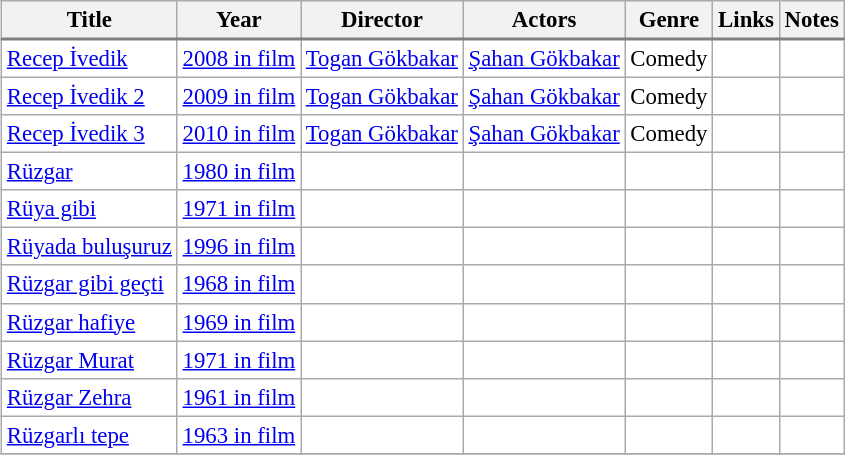<table class="sortable wikitable" align=left border=1 cellpadding=6 cellspacing=0 style="margin: 0 0 0 1em; background: #ffffff; border: 1px #aaaaaa solid; border-collapse: collapse; text-align:left; font-size: 95%;">
<tr style="text-align:center; background: #efefef; border-bottom:2px solid gray;">
<th>Title</th>
<th>Year</th>
<th>Director</th>
<th>Actors</th>
<th>Genre</th>
<th>Links</th>
<th>Notes</th>
</tr>
<tr>
<td><a href='#'>Recep İvedik</a></td>
<td><a href='#'>2008 in film</a></td>
<td><a href='#'>Togan Gökbakar</a></td>
<td><a href='#'>Şahan Gökbakar</a></td>
<td>Comedy</td>
<td></td>
<td></td>
</tr>
<tr>
<td><a href='#'>Recep İvedik 2</a></td>
<td><a href='#'>2009 in film</a></td>
<td><a href='#'>Togan Gökbakar</a></td>
<td><a href='#'>Şahan Gökbakar</a></td>
<td>Comedy</td>
<td></td>
<td></td>
</tr>
<tr>
<td><a href='#'>Recep İvedik 3</a></td>
<td><a href='#'>2010 in film</a></td>
<td><a href='#'>Togan Gökbakar</a></td>
<td><a href='#'>Şahan Gökbakar</a></td>
<td>Comedy</td>
<td></td>
<td></td>
</tr>
<tr>
<td><a href='#'>Rüzgar</a></td>
<td><a href='#'>1980 in film</a></td>
<td></td>
<td></td>
<td></td>
<td></td>
<td></td>
</tr>
<tr>
<td><a href='#'>Rüya gibi</a></td>
<td><a href='#'>1971 in film</a></td>
<td></td>
<td></td>
<td></td>
<td></td>
<td></td>
</tr>
<tr>
<td><a href='#'>Rüyada buluşuruz</a></td>
<td><a href='#'>1996 in film</a></td>
<td></td>
<td></td>
<td></td>
<td></td>
<td></td>
</tr>
<tr>
<td><a href='#'>Rüzgar gibi geçti</a></td>
<td><a href='#'>1968 in film</a></td>
<td></td>
<td></td>
<td></td>
<td></td>
<td></td>
</tr>
<tr>
<td><a href='#'>Rüzgar hafiye</a></td>
<td><a href='#'>1969 in film</a></td>
<td></td>
<td></td>
<td></td>
<td></td>
<td></td>
</tr>
<tr>
<td><a href='#'>Rüzgar Murat</a></td>
<td><a href='#'>1971 in film</a></td>
<td></td>
<td></td>
<td></td>
<td></td>
<td></td>
</tr>
<tr>
<td><a href='#'>Rüzgar Zehra</a></td>
<td><a href='#'>1961 in film</a></td>
<td></td>
<td></td>
<td></td>
<td></td>
<td></td>
</tr>
<tr>
<td><a href='#'>Rüzgarlı tepe</a></td>
<td><a href='#'>1963 in film</a></td>
<td></td>
<td></td>
<td></td>
<td></td>
<td></td>
</tr>
<tr>
</tr>
</table>
